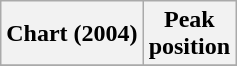<table class="wikitable sortable">
<tr>
<th align="left">Chart (2004)</th>
<th align="center">Peak<br>position</th>
</tr>
<tr>
</tr>
</table>
